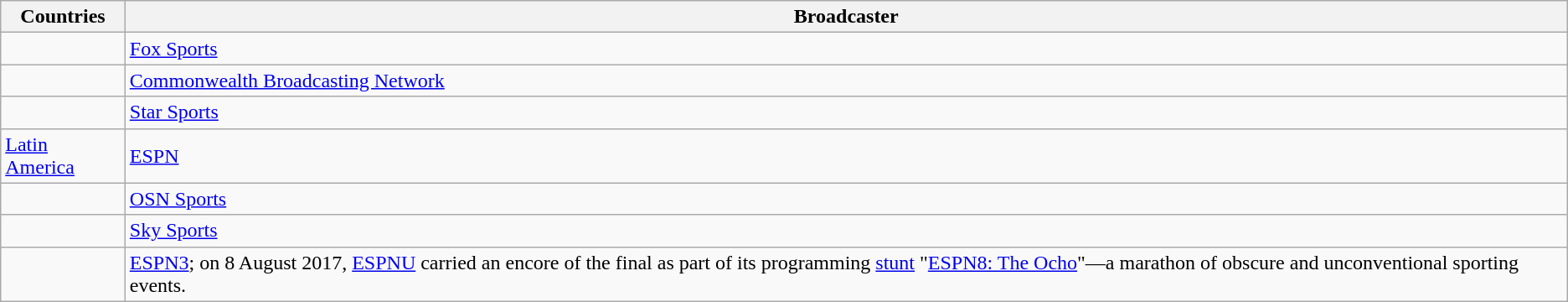<table class="wikitable">
<tr>
<th>Countries</th>
<th>Broadcaster</th>
</tr>
<tr>
<td></td>
<td><a href='#'>Fox Sports</a></td>
</tr>
<tr>
<td></td>
<td><a href='#'>Commonwealth Broadcasting Network</a></td>
</tr>
<tr>
<td></td>
<td><a href='#'>Star Sports</a></td>
</tr>
<tr>
<td><a href='#'>Latin America</a></td>
<td><a href='#'>ESPN</a></td>
</tr>
<tr>
<td></td>
<td><a href='#'>OSN Sports</a></td>
</tr>
<tr>
<td></td>
<td><a href='#'>Sky Sports</a></td>
</tr>
<tr>
<td></td>
<td><a href='#'>ESPN3</a>; on 8 August 2017, <a href='#'>ESPNU</a> carried an encore of the final as part of its programming <a href='#'>stunt</a> "<a href='#'>ESPN8: The Ocho</a>"—a marathon of obscure and unconventional sporting events.</td>
</tr>
</table>
